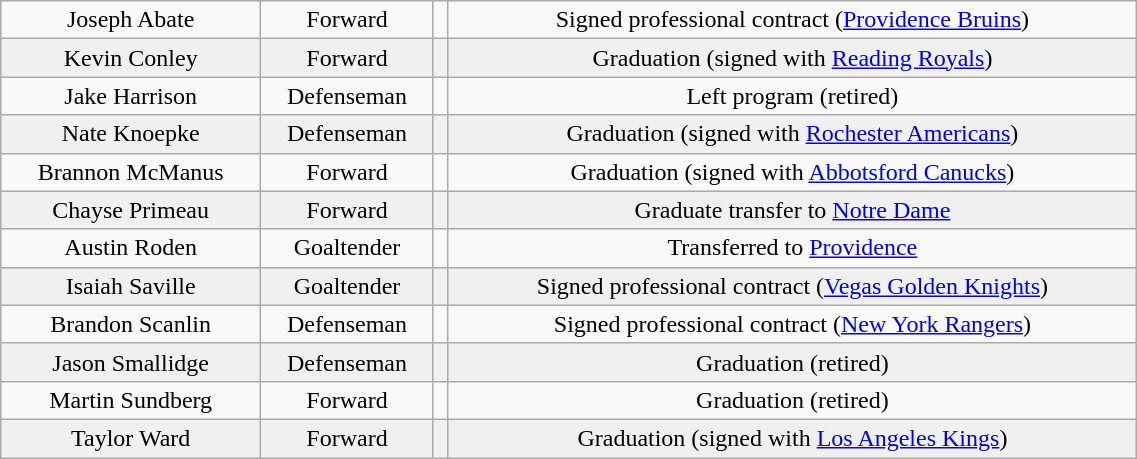<table class="wikitable" width="60%">
<tr align="center" bgcolor="">
<td>Joseph Abate</td>
<td>Forward</td>
<td></td>
<td>Signed professional contract (<a href='#'>Providence Bruins</a>)</td>
</tr>
<tr align="center" bgcolor="f0f0f0">
<td>Kevin Conley</td>
<td>Forward</td>
<td></td>
<td>Graduation (signed with <a href='#'>Reading Royals</a>)</td>
</tr>
<tr align="center" bgcolor="">
<td>Jake Harrison</td>
<td>Defenseman</td>
<td></td>
<td>Left program (retired)</td>
</tr>
<tr align="center" bgcolor="f0f0f0">
<td>Nate Knoepke</td>
<td>Defenseman</td>
<td></td>
<td>Graduation (signed with <a href='#'>Rochester Americans</a>)</td>
</tr>
<tr align="center" bgcolor="">
<td>Brannon McManus</td>
<td>Forward</td>
<td></td>
<td>Graduation (signed with <a href='#'>Abbotsford Canucks</a>)</td>
</tr>
<tr align="center" bgcolor="f0f0f0">
<td>Chayse Primeau</td>
<td>Forward</td>
<td></td>
<td>Graduate transfer to <a href='#'>Notre Dame</a></td>
</tr>
<tr align="center" bgcolor="">
<td>Austin Roden</td>
<td>Goaltender</td>
<td></td>
<td>Transferred to <a href='#'>Providence</a></td>
</tr>
<tr align="center" bgcolor="f0f0f0">
<td>Isaiah Saville</td>
<td>Goaltender</td>
<td></td>
<td>Signed professional contract (<a href='#'>Vegas Golden Knights</a>)</td>
</tr>
<tr align="center" bgcolor="">
<td>Brandon Scanlin</td>
<td>Defenseman</td>
<td></td>
<td>Signed professional contract (<a href='#'>New York Rangers</a>)</td>
</tr>
<tr align="center" bgcolor="f0f0f0">
<td>Jason Smallidge</td>
<td>Defenseman</td>
<td></td>
<td>Graduation (retired)</td>
</tr>
<tr align="center" bgcolor="">
<td>Martin Sundberg</td>
<td>Forward</td>
<td></td>
<td>Graduation (retired)</td>
</tr>
<tr align="center" bgcolor="f0f0f0">
<td>Taylor Ward</td>
<td>Forward</td>
<td></td>
<td>Graduation (signed with <a href='#'>Los Angeles Kings</a>)</td>
</tr>
</table>
